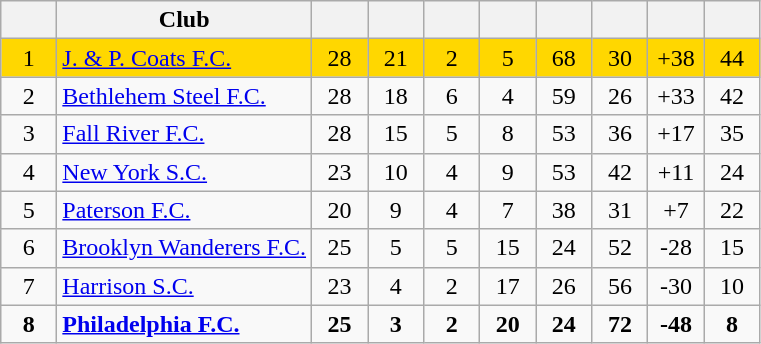<table class="wikitable" style="text-align:center">
<tr>
<th width=30></th>
<th>Club</th>
<th width=30></th>
<th width=30></th>
<th width=30></th>
<th width=30></th>
<th width=30></th>
<th width=30></th>
<th width=30></th>
<th width=30></th>
</tr>
<tr bgcolor="gold">
<td>1</td>
<td align=left><a href='#'>J. & P. Coats F.C.</a></td>
<td>28</td>
<td>21</td>
<td>2</td>
<td>5</td>
<td>68</td>
<td>30</td>
<td>+38</td>
<td>44</td>
</tr>
<tr>
<td>2</td>
<td align=left><a href='#'>Bethlehem Steel F.C.</a></td>
<td>28</td>
<td>18</td>
<td>6</td>
<td>4</td>
<td>59</td>
<td>26</td>
<td>+33</td>
<td>42</td>
</tr>
<tr>
<td>3</td>
<td align=left><a href='#'>Fall River F.C.</a></td>
<td>28</td>
<td>15</td>
<td>5</td>
<td>8</td>
<td>53</td>
<td>36</td>
<td>+17</td>
<td>35</td>
</tr>
<tr>
<td>4</td>
<td align=left><a href='#'>New York S.C.</a></td>
<td>23</td>
<td>10</td>
<td>4</td>
<td>9</td>
<td>53</td>
<td>42</td>
<td>+11</td>
<td>24</td>
</tr>
<tr>
<td>5</td>
<td align=left><a href='#'>Paterson F.C.</a></td>
<td>20</td>
<td>9</td>
<td>4</td>
<td>7</td>
<td>38</td>
<td>31</td>
<td>+7</td>
<td>22</td>
</tr>
<tr>
<td>6</td>
<td align=left><a href='#'>Brooklyn Wanderers F.C.</a></td>
<td>25</td>
<td>5</td>
<td>5</td>
<td>15</td>
<td>24</td>
<td>52</td>
<td>-28</td>
<td>15</td>
</tr>
<tr>
<td>7</td>
<td align=left><a href='#'>Harrison S.C.</a></td>
<td>23</td>
<td>4</td>
<td>2</td>
<td>17</td>
<td>26</td>
<td>56</td>
<td>-30</td>
<td>10</td>
</tr>
<tr>
<td><strong>8</strong></td>
<td align=left><strong><a href='#'>Philadelphia F.C.</a></strong></td>
<td><strong>25</strong></td>
<td><strong>3</strong></td>
<td><strong>2</strong></td>
<td><strong>20</strong></td>
<td><strong>24</strong></td>
<td><strong>72</strong></td>
<td><strong>-48</strong></td>
<td><strong>8</strong></td>
</tr>
</table>
